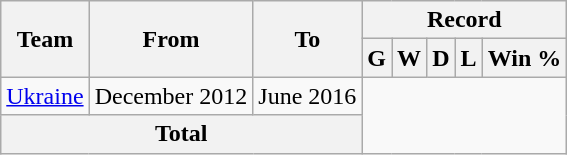<table class="wikitable" style="text-align: center">
<tr>
<th rowspan="2">Team</th>
<th rowspan="2">From</th>
<th rowspan="2">To</th>
<th colspan="5">Record</th>
</tr>
<tr>
<th>G</th>
<th>W</th>
<th>D</th>
<th>L</th>
<th>Win %</th>
</tr>
<tr>
<td align=left><a href='#'>Ukraine</a></td>
<td align=left>December 2012</td>
<td align=left>June 2016<br></td>
</tr>
<tr>
<th colspan=3>Total<br></th>
</tr>
</table>
